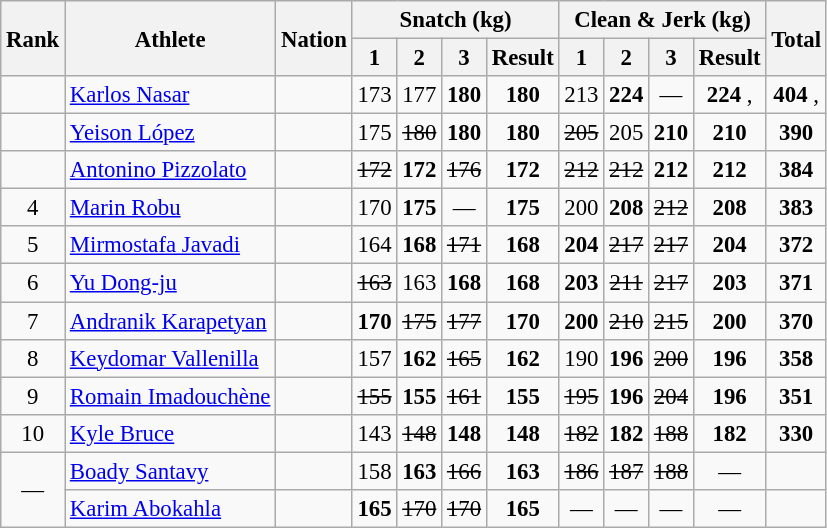<table class="sortable wikitable" style="text-align:center; font-size:95%">
<tr>
<th rowspan="2">Rank</th>
<th rowspan="2">Athlete</th>
<th rowspan="2">Nation</th>
<th colspan="4">Snatch (kg)</th>
<th colspan="4">Clean & Jerk (kg)</th>
<th rowspan="2">Total</th>
</tr>
<tr>
<th>1</th>
<th>2</th>
<th>3</th>
<th>Result</th>
<th>1</th>
<th>2</th>
<th>3</th>
<th>Result</th>
</tr>
<tr>
<td></td>
<td align="left"><a href='#'>Karlos Nasar</a></td>
<td align="left"></td>
<td>173</td>
<td>177</td>
<td><strong>180</strong></td>
<td><strong>180</strong></td>
<td>213</td>
<td><strong>224</strong></td>
<td>—</td>
<td><strong>224</strong> , </td>
<td><strong>404</strong> , </td>
</tr>
<tr>
<td></td>
<td align="left"><a href='#'>Yeison López</a></td>
<td align="left"></td>
<td>175</td>
<td><s>180</s></td>
<td><strong>180</strong></td>
<td><strong>180</strong></td>
<td><s>205</s></td>
<td>205</td>
<td><strong>210</strong></td>
<td><strong>210</strong></td>
<td><strong>390</strong></td>
</tr>
<tr>
<td></td>
<td align="left"><a href='#'>Antonino Pizzolato</a></td>
<td align="left"></td>
<td><s>172</s></td>
<td><strong>172</strong></td>
<td><s>176</s></td>
<td><strong>172</strong></td>
<td><s>212</s></td>
<td><s>212</s></td>
<td><strong>212</strong></td>
<td><strong>212</strong></td>
<td><strong>384</strong></td>
</tr>
<tr>
<td>4</td>
<td align="left"><a href='#'>Marin Robu</a></td>
<td align="left"></td>
<td>170</td>
<td><strong>175</strong></td>
<td>—</td>
<td><strong>175</strong></td>
<td>200</td>
<td><strong>208</strong></td>
<td><s>212</s></td>
<td><strong>208</strong></td>
<td><strong>383</strong></td>
</tr>
<tr>
<td>5</td>
<td align="left"><a href='#'>Mirmostafa Javadi</a></td>
<td align="left"></td>
<td>164</td>
<td><strong>168</strong></td>
<td><s>171</s></td>
<td><strong>168</strong></td>
<td><strong>204</strong></td>
<td><s>217</s></td>
<td><s>217</s></td>
<td><strong>204</strong></td>
<td><strong>372</strong></td>
</tr>
<tr>
<td>6</td>
<td align="left"><a href='#'>Yu Dong-ju</a></td>
<td align="left"></td>
<td><s>163</s></td>
<td>163</td>
<td><strong>168</strong></td>
<td><strong>168</strong></td>
<td><strong>203</strong></td>
<td><s>211</s></td>
<td><s>217</s></td>
<td><strong>203</strong></td>
<td><strong>371</strong></td>
</tr>
<tr>
<td>7</td>
<td align="left"><a href='#'>Andranik Karapetyan</a></td>
<td align="left"></td>
<td><strong>170</strong></td>
<td><s>175</s></td>
<td><s>177</s></td>
<td><strong>170</strong></td>
<td><strong>200</strong></td>
<td><s>210</s></td>
<td><s>215</s></td>
<td><strong>200</strong></td>
<td><strong>370</strong></td>
</tr>
<tr>
<td>8</td>
<td align="left"><a href='#'>Keydomar Vallenilla</a></td>
<td align="left"></td>
<td>157</td>
<td><strong>162</strong></td>
<td><s>165</s></td>
<td><strong>162</strong></td>
<td>190</td>
<td><strong>196</strong></td>
<td><s>200</s></td>
<td><strong>196</strong></td>
<td><strong>358</strong></td>
</tr>
<tr>
<td>9</td>
<td align="left"><a href='#'>Romain Imadouchène</a></td>
<td align="left"></td>
<td><s>155</s></td>
<td><strong>155</strong></td>
<td><s>161</s></td>
<td><strong>155</strong></td>
<td><s>195</s></td>
<td><strong>196</strong></td>
<td><s>204</s></td>
<td><strong>196</strong></td>
<td><strong>351</strong></td>
</tr>
<tr>
<td>10</td>
<td align="left"><a href='#'>Kyle Bruce</a></td>
<td align="left"></td>
<td>143</td>
<td><s>148</s></td>
<td><strong>148</strong></td>
<td><strong>148</strong></td>
<td><s>182</s></td>
<td><strong>182</strong></td>
<td><s>188</s></td>
<td><strong>182</strong></td>
<td><strong>330</strong></td>
</tr>
<tr>
<td rowspan="2">—</td>
<td align="left"><a href='#'>Boady Santavy</a></td>
<td align="left"></td>
<td>158</td>
<td><strong>163</strong></td>
<td><s>166</s></td>
<td><strong>163</strong></td>
<td><s>186</s></td>
<td><s>187</s></td>
<td><s>188</s></td>
<td>—</td>
<td></td>
</tr>
<tr>
<td align="left"><a href='#'>Karim Abokahla</a></td>
<td align="left"></td>
<td><strong>165</strong></td>
<td><s>170</s></td>
<td><s>170</s></td>
<td><strong>165</strong></td>
<td>—</td>
<td>—</td>
<td>—</td>
<td>—</td>
<td></td>
</tr>
</table>
